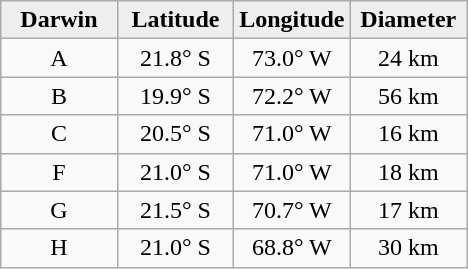<table class="wikitable">
<tr>
<th width="25%" style="background:#eeeeee;">Darwin</th>
<th width="25%" style="background:#eeeeee;">Latitude</th>
<th width="25%" style="background:#eeeeee;">Longitude</th>
<th width="25%" style="background:#eeeeee;">Diameter</th>
</tr>
<tr>
<td align="center">A</td>
<td align="center">21.8° S</td>
<td align="center">73.0° W</td>
<td align="center">24 km</td>
</tr>
<tr>
<td align="center">B</td>
<td align="center">19.9° S</td>
<td align="center">72.2° W</td>
<td align="center">56 km</td>
</tr>
<tr>
<td align="center">C</td>
<td align="center">20.5° S</td>
<td align="center">71.0° W</td>
<td align="center">16 km</td>
</tr>
<tr>
<td align="center">F</td>
<td align="center">21.0° S</td>
<td align="center">71.0° W</td>
<td align="center">18 km</td>
</tr>
<tr>
<td align="center">G</td>
<td align="center">21.5° S</td>
<td align="center">70.7° W</td>
<td align="center">17 km</td>
</tr>
<tr>
<td align="center">H</td>
<td align="center">21.0° S</td>
<td align="center">68.8° W</td>
<td align="center">30 km</td>
</tr>
</table>
